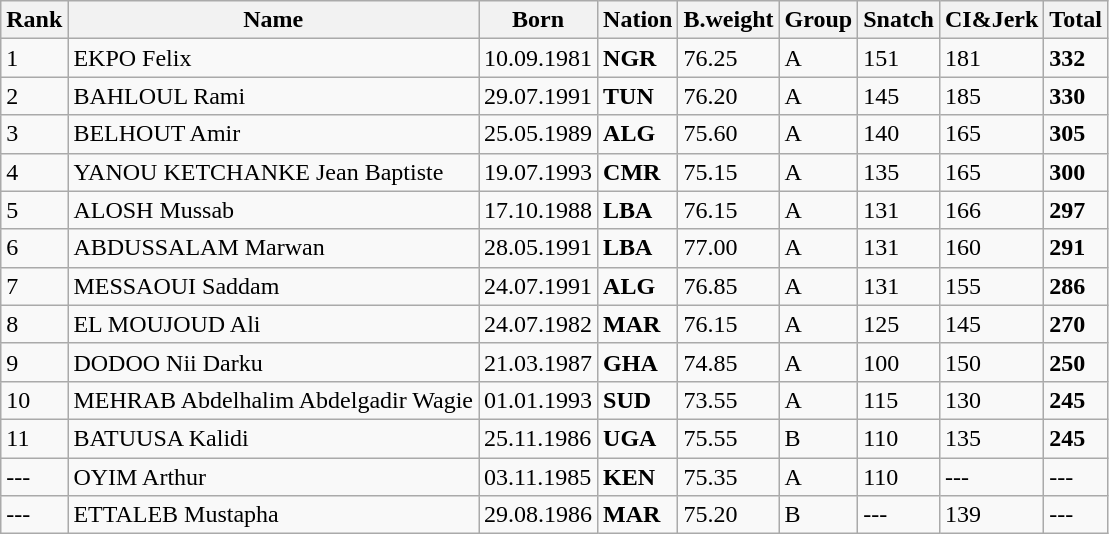<table class="wikitable">
<tr>
<th>Rank</th>
<th>Name</th>
<th>Born</th>
<th>Nation</th>
<th>B.weight</th>
<th>Group</th>
<th>Snatch</th>
<th>CI&Jerk</th>
<th>Total</th>
</tr>
<tr>
<td>1</td>
<td>EKPO Felix</td>
<td>10.09.1981</td>
<td><strong>NGR</strong></td>
<td>76.25</td>
<td>A</td>
<td>151</td>
<td>181</td>
<td><strong>332</strong></td>
</tr>
<tr>
<td>2</td>
<td>BAHLOUL Rami</td>
<td>29.07.1991</td>
<td><strong>TUN</strong></td>
<td>76.20</td>
<td>A</td>
<td>145</td>
<td>185</td>
<td><strong>330</strong></td>
</tr>
<tr>
<td>3</td>
<td>BELHOUT Amir</td>
<td>25.05.1989</td>
<td><strong>ALG</strong></td>
<td>75.60</td>
<td>A</td>
<td>140</td>
<td>165</td>
<td><strong>305</strong></td>
</tr>
<tr>
<td>4</td>
<td>YANOU KETCHANKE Jean Baptiste</td>
<td>19.07.1993</td>
<td><strong>CMR</strong></td>
<td>75.15</td>
<td>A</td>
<td>135</td>
<td>165</td>
<td><strong>300</strong></td>
</tr>
<tr>
<td>5</td>
<td>ALOSH Mussab</td>
<td>17.10.1988</td>
<td><strong>LBA</strong></td>
<td>76.15</td>
<td>A</td>
<td>131</td>
<td>166</td>
<td><strong>297</strong></td>
</tr>
<tr>
<td>6</td>
<td>ABDUSSALAM Marwan</td>
<td>28.05.1991</td>
<td><strong>LBA</strong></td>
<td>77.00</td>
<td>A</td>
<td>131</td>
<td>160</td>
<td><strong>291</strong></td>
</tr>
<tr>
<td>7</td>
<td>MESSAOUI Saddam</td>
<td>24.07.1991</td>
<td><strong>ALG</strong></td>
<td>76.85</td>
<td>A</td>
<td>131</td>
<td>155</td>
<td><strong>286</strong></td>
</tr>
<tr>
<td>8</td>
<td>EL MOUJOUD Ali</td>
<td>24.07.1982</td>
<td><strong>MAR</strong></td>
<td>76.15</td>
<td>A</td>
<td>125</td>
<td>145</td>
<td><strong>270</strong></td>
</tr>
<tr>
<td>9</td>
<td>DODOO Nii Darku</td>
<td>21.03.1987</td>
<td><strong>GHA</strong></td>
<td>74.85</td>
<td>A</td>
<td>100</td>
<td>150</td>
<td><strong>250</strong></td>
</tr>
<tr>
<td>10</td>
<td>MEHRAB Abdelhalim Abdelgadir Wagie</td>
<td>01.01.1993</td>
<td><strong>SUD</strong></td>
<td>73.55</td>
<td>A</td>
<td>115</td>
<td>130</td>
<td><strong>245</strong></td>
</tr>
<tr>
<td>11</td>
<td>BATUUSA Kalidi</td>
<td>25.11.1986</td>
<td><strong>UGA</strong></td>
<td>75.55</td>
<td>B</td>
<td>110</td>
<td>135</td>
<td><strong>245</strong></td>
</tr>
<tr>
<td>---</td>
<td>OYIM Arthur</td>
<td>03.11.1985</td>
<td><strong>KEN</strong></td>
<td>75.35</td>
<td>A</td>
<td>110</td>
<td>---</td>
<td>---</td>
</tr>
<tr>
<td>---</td>
<td>ETTALEB Mustapha</td>
<td>29.08.1986</td>
<td><strong>MAR</strong></td>
<td>75.20</td>
<td>B</td>
<td>---</td>
<td>139</td>
<td>---</td>
</tr>
</table>
